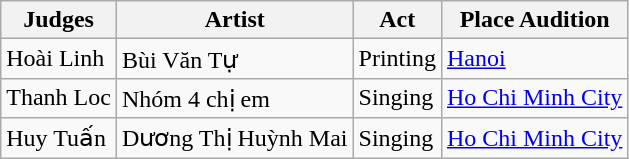<table class=wikitable>
<tr>
<th>Judges</th>
<th>Artist</th>
<th>Act</th>
<th>Place Audition</th>
</tr>
<tr>
<td>Hoài Linh</td>
<td>Bùi Văn Tự</td>
<td>Printing</td>
<td><a href='#'>Hanoi</a></td>
</tr>
<tr>
<td>Thanh Loc</td>
<td>Nhóm 4 chị em</td>
<td>Singing</td>
<td><a href='#'>Ho Chi Minh City</a></td>
</tr>
<tr>
<td>Huy Tuấn</td>
<td>Dương Thị Huỳnh Mai</td>
<td>Singing</td>
<td><a href='#'>Ho Chi Minh City</a></td>
</tr>
</table>
